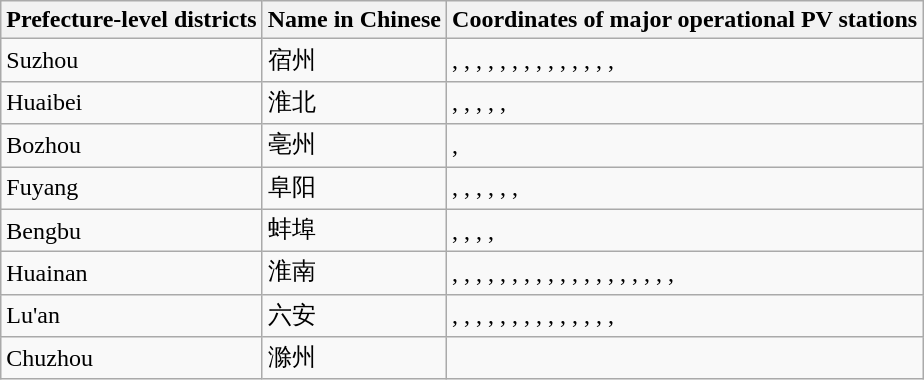<table class="wikitable sortable">
<tr>
<th>Prefecture-level districts</th>
<th>Name in Chinese</th>
<th>Coordinates of major operational PV stations</th>
</tr>
<tr>
<td>Suzhou</td>
<td>宿州</td>
<td>, , , , , , , , , , , , , , </td>
</tr>
<tr>
<td>Huaibei</td>
<td>淮北</td>
<td>, , , , , </td>
</tr>
<tr>
<td>Bozhou</td>
<td>亳州</td>
<td>, </td>
</tr>
<tr>
<td>Fuyang</td>
<td>阜阳</td>
<td>, , , , , , </td>
</tr>
<tr>
<td>Bengbu</td>
<td>蚌埠</td>
<td>, , , ,</td>
</tr>
<tr>
<td>Huainan</td>
<td>淮南</td>
<td>, , , , , , , , , , , , , , , , , , , </td>
</tr>
<tr>
<td>Lu'an</td>
<td>六安</td>
<td>, , , , , , , , , , , , , , </td>
</tr>
<tr>
<td>Chuzhou</td>
<td>滁州</td>
<td></td>
</tr>
</table>
